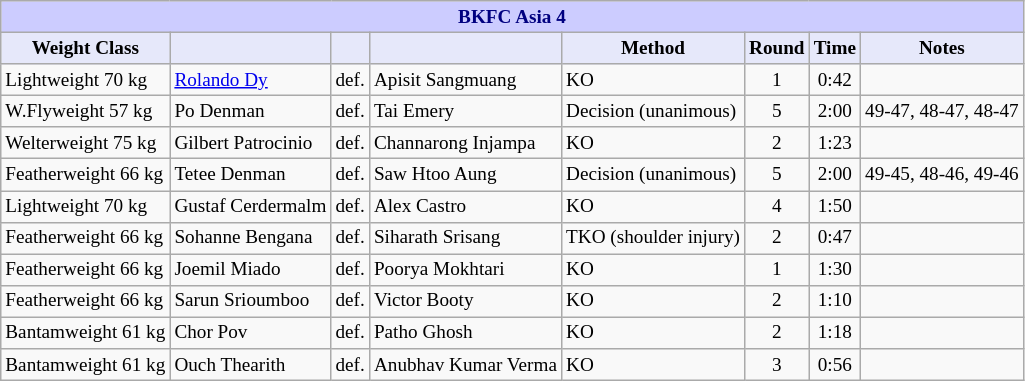<table class="wikitable" style="font-size: 80%;">
<tr>
<th colspan="8" style="background-color: #ccf; color: #000080; text-align: center;"><strong>BKFC Asia 4</strong></th>
</tr>
<tr>
<th colspan="1" style="background-color: #E6E8FA; color: #000000; text-align: center;">Weight Class</th>
<th colspan="1" style="background-color: #E6E8FA; color: #000000; text-align: center;"></th>
<th colspan="1" style="background-color: #E6E8FA; color: #000000; text-align: center;"></th>
<th colspan="1" style="background-color: #E6E8FA; color: #000000; text-align: center;"></th>
<th colspan="1" style="background-color: #E6E8FA; color: #000000; text-align: center;">Method</th>
<th colspan="1" style="background-color: #E6E8FA; color: #000000; text-align: center;">Round</th>
<th colspan="1" style="background-color: #E6E8FA; color: #000000; text-align: center;">Time</th>
<th colspan="1" style="background-color: #E6E8FA; color: #000000; text-align: center;">Notes</th>
</tr>
<tr>
<td>Lightweight 70 kg</td>
<td> <a href='#'>Rolando Dy</a></td>
<td align=center>def.</td>
<td> Apisit Sangmuang</td>
<td>KO</td>
<td align=center>1</td>
<td align=center>0:42</td>
<td></td>
</tr>
<tr>
<td>W.Flyweight 57 kg</td>
<td> Po Denman</td>
<td align=center>def.</td>
<td> Tai Emery</td>
<td>Decision (unanimous)</td>
<td align=center>5</td>
<td align=center>2:00</td>
<td>49-47, 48-47, 48-47</td>
</tr>
<tr>
<td>Welterweight 75 kg</td>
<td> Gilbert Patrocinio</td>
<td align=center>def.</td>
<td> Channarong Injampa</td>
<td>KO</td>
<td align=center>2</td>
<td align=center>1:23</td>
<td></td>
</tr>
<tr>
<td>Featherweight 66 kg</td>
<td> Tetee Denman</td>
<td align=center>def.</td>
<td> Saw Htoo Aung</td>
<td>Decision (unanimous)</td>
<td align=center>5</td>
<td align=center>2:00</td>
<td>49-45, 48-46, 49-46</td>
</tr>
<tr>
<td>Lightweight 70 kg</td>
<td> Gustaf Cerdermalm</td>
<td align=center>def.</td>
<td> Alex Castro</td>
<td>KO</td>
<td align=center>4</td>
<td align=center>1:50</td>
<td></td>
</tr>
<tr>
<td>Featherweight 66 kg</td>
<td> Sohanne Bengana</td>
<td align=center>def.</td>
<td> Siharath Srisang</td>
<td>TKO (shoulder injury)</td>
<td align=center>2</td>
<td align=center>0:47</td>
<td></td>
</tr>
<tr>
<td>Featherweight 66 kg</td>
<td> Joemil Miado</td>
<td align=center>def.</td>
<td> Poorya Mokhtari</td>
<td>KO</td>
<td align=center>1</td>
<td align=center>1:30</td>
<td></td>
</tr>
<tr>
<td>Featherweight 66 kg</td>
<td> Sarun Srioumboo</td>
<td align=center>def.</td>
<td> Victor Booty</td>
<td>KO</td>
<td align=center>2</td>
<td align=center>1:10</td>
<td></td>
</tr>
<tr>
<td>Bantamweight 61 kg</td>
<td> Chor Pov</td>
<td align=center>def.</td>
<td> Patho Ghosh</td>
<td>KO</td>
<td align=center>2</td>
<td align=center>1:18</td>
<td></td>
</tr>
<tr>
<td>Bantamweight 61 kg</td>
<td> Ouch Thearith</td>
<td align=center>def.</td>
<td> Anubhav Kumar Verma</td>
<td>KO</td>
<td align=center>3</td>
<td align=center>0:56</td>
<td></td>
</tr>
</table>
